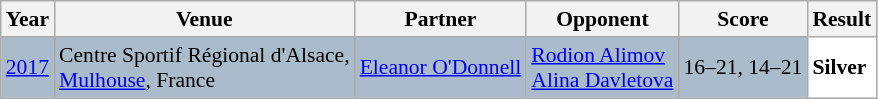<table class="sortable wikitable" style="font-size: 90%;">
<tr>
<th>Year</th>
<th>Venue</th>
<th>Partner</th>
<th>Opponent</th>
<th>Score</th>
<th>Result</th>
</tr>
<tr style="background:#AABBCC">
<td align="center"><a href='#'>2017</a></td>
<td align="left">Centre Sportif Régional d'Alsace,<br><a href='#'>Mulhouse</a>, France</td>
<td align="left"> <a href='#'>Eleanor O'Donnell</a></td>
<td align="left"> <a href='#'>Rodion Alimov</a><br> <a href='#'>Alina Davletova</a></td>
<td align="left">16–21, 14–21</td>
<td style="text-align:left; background:white"> <strong>Silver</strong></td>
</tr>
</table>
